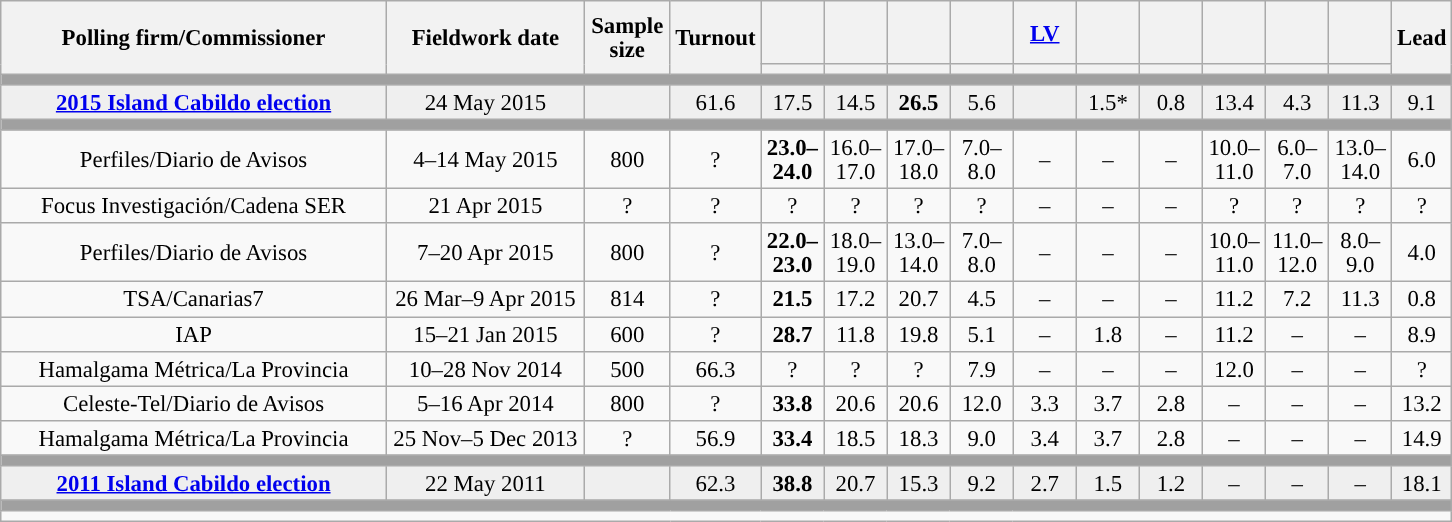<table class="wikitable collapsible collapsed" style="text-align:center; font-size:95%; line-height:16px;">
<tr style="height:42px;">
<th style="width:250px;" rowspan="2">Polling firm/Commissioner</th>
<th style="width:125px;" rowspan="2">Fieldwork date</th>
<th style="width:50px;" rowspan="2">Sample size</th>
<th style="width:45px;" rowspan="2">Turnout</th>
<th style="width:35px;"></th>
<th style="width:35px;"></th>
<th style="width:35px;"></th>
<th style="width:35px;"></th>
<th style="width:35px;"><a href='#'>LV</a></th>
<th style="width:35px;"></th>
<th style="width:35px;"></th>
<th style="width:35px;"></th>
<th style="width:35px;"></th>
<th style="width:35px;"></th>
<th style="width:30px;" rowspan="2">Lead</th>
</tr>
<tr>
<th style="color:inherit;background:"></th>
<th style="color:inherit;background:"></th>
<th style="color:inherit;background:"></th>
<th style="color:inherit;background:"></th>
<th style="color:inherit;background:"></th>
<th style="color:inherit;background:"></th>
<th style="color:inherit;background:"></th>
<th style="color:inherit;background:"></th>
<th style="color:inherit;background:"></th>
<th style="color:inherit;background:"></th>
</tr>
<tr>
<td colspan="15" style="background:#A0A0A0"></td>
</tr>
<tr style="background:#EFEFEF;">
<td><strong><a href='#'>2015 Island Cabildo election</a></strong></td>
<td>24 May 2015</td>
<td></td>
<td>61.6</td>
<td>17.5<br></td>
<td>14.5<br></td>
<td><strong>26.5</strong><br></td>
<td>5.6<br></td>
<td></td>
<td>1.5*<br></td>
<td>0.8<br></td>
<td>13.4<br></td>
<td>4.3<br></td>
<td>11.3<br></td>
<td style="background:">9.1</td>
</tr>
<tr>
<td colspan="15" style="background:#A0A0A0"></td>
</tr>
<tr>
<td>Perfiles/Diario de Avisos</td>
<td>4–14 May 2015</td>
<td>800</td>
<td>?</td>
<td><strong>23.0–<br>24.0</strong><br></td>
<td>16.0–<br>17.0<br></td>
<td>17.0–<br>18.0<br></td>
<td>7.0–<br>8.0<br></td>
<td>–</td>
<td>–</td>
<td>–</td>
<td>10.0–<br>11.0<br></td>
<td>6.0–<br>7.0<br></td>
<td>13.0–<br>14.0<br></td>
<td style="background:">6.0</td>
</tr>
<tr>
<td>Focus Investigación/Cadena SER</td>
<td>21 Apr 2015</td>
<td>?</td>
<td>?</td>
<td>?<br></td>
<td>?<br></td>
<td>?<br></td>
<td>?<br></td>
<td>–</td>
<td>–</td>
<td>–</td>
<td>?<br></td>
<td>?<br></td>
<td>?<br></td>
<td style="background:">?</td>
</tr>
<tr>
<td>Perfiles/Diario de Avisos</td>
<td>7–20 Apr 2015</td>
<td>800</td>
<td>?</td>
<td><strong>22.0–<br>23.0</strong><br></td>
<td>18.0–<br>19.0<br></td>
<td>13.0–<br>14.0<br></td>
<td>7.0–<br>8.0<br></td>
<td>–</td>
<td>–</td>
<td>–</td>
<td>10.0–<br>11.0<br></td>
<td>11.0–<br>12.0<br></td>
<td>8.0–<br>9.0<br></td>
<td style="background:">4.0</td>
</tr>
<tr>
<td>TSA/Canarias7</td>
<td>26 Mar–9 Apr 2015</td>
<td>814</td>
<td>?</td>
<td><strong>21.5</strong><br></td>
<td>17.2<br></td>
<td>20.7<br></td>
<td>4.5<br></td>
<td>–</td>
<td>–</td>
<td>–</td>
<td>11.2<br></td>
<td>7.2<br></td>
<td>11.3<br></td>
<td style="background:">0.8</td>
</tr>
<tr>
<td>IAP</td>
<td>15–21 Jan 2015</td>
<td>600</td>
<td>?</td>
<td><strong>28.7</strong><br></td>
<td>11.8<br></td>
<td>19.8<br></td>
<td>5.1<br></td>
<td>–</td>
<td>1.8<br></td>
<td>–</td>
<td>11.2<br></td>
<td>–</td>
<td>–</td>
<td style="background:">8.9</td>
</tr>
<tr>
<td>Hamalgama Métrica/La Provincia</td>
<td>10–28 Nov 2014</td>
<td>500</td>
<td>66.3</td>
<td>?<br></td>
<td>?<br></td>
<td>?<br></td>
<td>7.9<br></td>
<td>–</td>
<td>–</td>
<td>–</td>
<td>12.0<br></td>
<td>–</td>
<td>–</td>
<td style="background:">?</td>
</tr>
<tr>
<td>Celeste-Tel/Diario de Avisos</td>
<td>5–16 Apr 2014</td>
<td>800</td>
<td>?</td>
<td><strong>33.8</strong><br></td>
<td>20.6<br></td>
<td>20.6<br></td>
<td>12.0<br></td>
<td>3.3<br></td>
<td>3.7<br></td>
<td>2.8<br></td>
<td>–</td>
<td>–</td>
<td>–</td>
<td style="background:">13.2</td>
</tr>
<tr>
<td>Hamalgama Métrica/La Provincia</td>
<td>25 Nov–5 Dec 2013</td>
<td>?</td>
<td>56.9</td>
<td><strong>33.4</strong><br></td>
<td>18.5<br></td>
<td>18.3<br></td>
<td>9.0<br></td>
<td>3.4<br></td>
<td>3.7<br></td>
<td>2.8<br></td>
<td>–</td>
<td>–</td>
<td>–</td>
<td style="background:">14.9</td>
</tr>
<tr>
<td colspan="15" style="background:#A0A0A0"></td>
</tr>
<tr style="background:#EFEFEF;">
<td><strong><a href='#'>2011 Island Cabildo election</a></strong></td>
<td>22 May 2011</td>
<td></td>
<td>62.3</td>
<td><strong>38.8</strong><br></td>
<td>20.7<br></td>
<td>15.3<br></td>
<td>9.2<br></td>
<td>2.7<br></td>
<td>1.5<br></td>
<td>1.2<br></td>
<td>–</td>
<td>–</td>
<td>–</td>
<td style="background:">18.1</td>
</tr>
<tr>
<td colspan="15" style="background:#A0A0A0"></td>
</tr>
<tr>
<td align="left" colspan="15"></td>
</tr>
</table>
